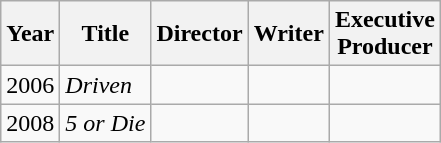<table class="wikitable ">
<tr>
<th>Year</th>
<th>Title</th>
<th>Director</th>
<th>Writer</th>
<th>Executive<br>Producer</th>
</tr>
<tr>
<td>2006</td>
<td><em>Driven</em></td>
<td></td>
<td></td>
<td></td>
</tr>
<tr>
<td>2008</td>
<td><em>5 or Die</em></td>
<td></td>
<td></td>
<td></td>
</tr>
</table>
